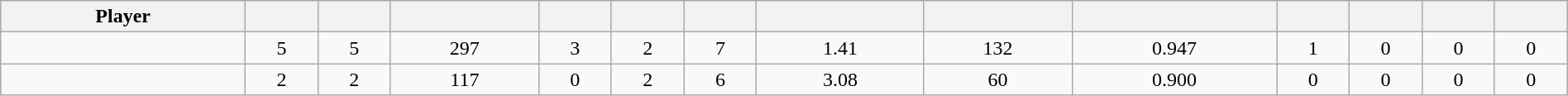<table class="wikitable sortable" style="width:100%; text-align:center;">
<tr style="background:#ddd;">
<th>Player</th>
<th></th>
<th></th>
<th></th>
<th></th>
<th></th>
<th></th>
<th></th>
<th></th>
<th></th>
<th></th>
<th></th>
<th></th>
<th></th>
</tr>
<tr>
<td></td>
<td>5</td>
<td>5</td>
<td>297</td>
<td>3</td>
<td>2</td>
<td>7</td>
<td>1.41</td>
<td>132</td>
<td>0.947</td>
<td>1</td>
<td>0</td>
<td>0</td>
<td>0</td>
</tr>
<tr>
<td></td>
<td>2</td>
<td>2</td>
<td>117</td>
<td>0</td>
<td>2</td>
<td>6</td>
<td>3.08</td>
<td>60</td>
<td>0.900</td>
<td>0</td>
<td>0</td>
<td>0</td>
<td>0</td>
</tr>
</table>
